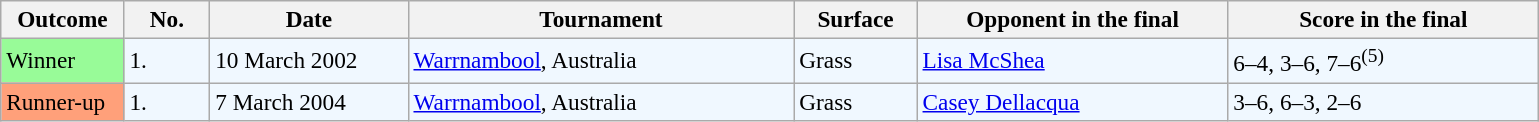<table class="sortable wikitable" style="font-size:97%;">
<tr>
<th width=75>Outcome</th>
<th width=50>No.</th>
<th width=125>Date</th>
<th width=250>Tournament</th>
<th width=75>Surface</th>
<th width=200>Opponent in the final</th>
<th width=200>Score in the final</th>
</tr>
<tr bgcolor=#f0f8ff>
<td style="background:#98fb98;">Winner</td>
<td>1.</td>
<td>10 March 2002</td>
<td><a href='#'>Warrnambool</a>, Australia</td>
<td>Grass</td>
<td> <a href='#'>Lisa McShea</a></td>
<td>6–4, 3–6, 7–6<sup>(5)</sup></td>
</tr>
<tr bgcolor=#f0f8ff>
<td bgcolor=FFA07A>Runner-up</td>
<td>1.</td>
<td>7 March 2004</td>
<td><a href='#'>Warrnambool</a>, Australia</td>
<td>Grass</td>
<td> <a href='#'>Casey Dellacqua</a></td>
<td>3–6, 6–3, 2–6</td>
</tr>
</table>
